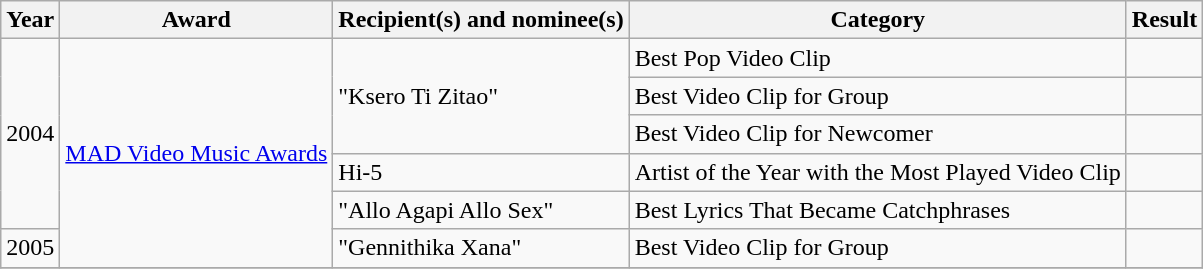<table class="wikitable">
<tr>
<th>Year</th>
<th>Award</th>
<th>Recipient(s) and nominee(s)</th>
<th>Category</th>
<th>Result</th>
</tr>
<tr>
<td rowspan="5">2004</td>
<td rowspan="6"><a href='#'>MAD Video Music Awards</a></td>
<td rowspan="3">"Ksero Ti Zitao"</td>
<td>Best Pop Video Clip</td>
<td></td>
</tr>
<tr>
<td>Best Video Clip for Group</td>
<td></td>
</tr>
<tr>
<td>Best Video Clip for Newcomer</td>
<td></td>
</tr>
<tr>
<td>Hi-5</td>
<td>Artist of the Year with the Most Played Video Clip</td>
<td></td>
</tr>
<tr>
<td>"Allo Agapi Allo Sex"</td>
<td>Best Lyrics That Became Catchphrases</td>
<td></td>
</tr>
<tr>
<td>2005</td>
<td>"Gennithika Xana"</td>
<td>Best Video Clip for Group</td>
<td></td>
</tr>
<tr>
</tr>
</table>
